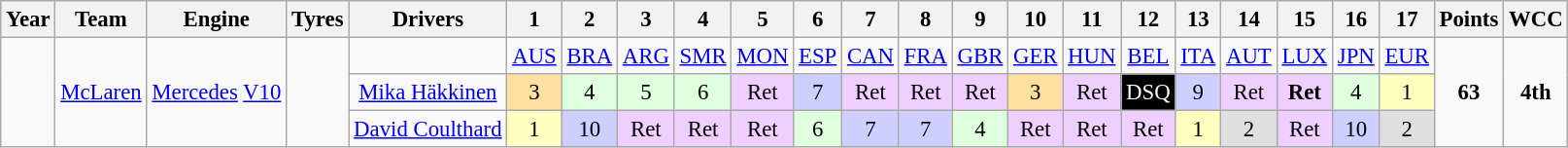<table class="wikitable" style="text-align:center; font-size:95%">
<tr>
<th>Year</th>
<th>Team</th>
<th>Engine</th>
<th>Tyres</th>
<th>Drivers</th>
<th>1</th>
<th>2</th>
<th>3</th>
<th>4</th>
<th>5</th>
<th>6</th>
<th>7</th>
<th>8</th>
<th>9</th>
<th>10</th>
<th>11</th>
<th>12</th>
<th>13</th>
<th>14</th>
<th>15</th>
<th>16</th>
<th>17</th>
<th>Points</th>
<th>WCC</th>
</tr>
<tr>
<td rowspan="3"></td>
<td rowspan="3"><a href='#'>McLaren</a></td>
<td rowspan="3"><a href='#'>Mercedes</a> <a href='#'>V10</a></td>
<td rowspan="3"></td>
<td></td>
<td><a href='#'>AUS</a></td>
<td><a href='#'>BRA</a></td>
<td><a href='#'>ARG</a></td>
<td><a href='#'>SMR</a></td>
<td><a href='#'>MON</a></td>
<td><a href='#'>ESP</a></td>
<td><a href='#'>CAN</a></td>
<td><a href='#'>FRA</a></td>
<td><a href='#'>GBR</a></td>
<td><a href='#'>GER</a></td>
<td><a href='#'>HUN</a></td>
<td><a href='#'>BEL</a></td>
<td><a href='#'>ITA</a></td>
<td><a href='#'>AUT</a></td>
<td><a href='#'>LUX</a></td>
<td><a href='#'>JPN</a></td>
<td><a href='#'>EUR</a></td>
<td rowspan="3"><strong>63</strong></td>
<td rowspan="3"><strong>4th</strong></td>
</tr>
<tr>
<td><a href='#'>Mika Häkkinen</a></td>
<td style="background:#FFDF9F;">3</td>
<td style="background:#DFFFDF;">4</td>
<td style="background:#DFFFDF;">5</td>
<td style="background:#DFFFDF;">6</td>
<td style="background:#EFCFFF;">Ret</td>
<td style="background:#CFCFFF;">7</td>
<td style="background:#EFCFFF;">Ret</td>
<td style="background:#EFCFFF;">Ret</td>
<td style="background:#EFCFFF;">Ret</td>
<td style="background:#FFDF9F;">3</td>
<td style="background:#EFCFFF;">Ret</td>
<td style="background:#000000; color:white">DSQ</td>
<td style="background:#CFCFFF;">9</td>
<td style="background:#EFCFFF;">Ret</td>
<td style="background:#EFCFFF;"><strong>Ret</strong></td>
<td style="background:#DFFFDF;">4</td>
<td style="background:#FFFFBF;">1</td>
</tr>
<tr>
<td><a href='#'>David Coulthard</a></td>
<td style="background:#FFFFBF;">1</td>
<td style="background:#CFCFFF;">10</td>
<td style="background:#EFCFFF;">Ret</td>
<td style="background:#EFCFFF;">Ret</td>
<td style="background:#EFCFFF;">Ret</td>
<td style="background:#DFFFDF;">6</td>
<td style="background:#CFCFFF;">7</td>
<td style="background:#CFCFFF;">7</td>
<td style="background:#DFFFDF;">4</td>
<td style="background:#EFCFFF;">Ret</td>
<td style="background:#EFCFFF;">Ret</td>
<td style="background:#EFCFFF;">Ret</td>
<td style="background:#FFFFBF;">1</td>
<td style="background:#DFDFDF;">2</td>
<td style="background:#EFCFFF;">Ret</td>
<td style="background:#CFCFFF;">10</td>
<td style="background:#DFDFDF;">2</td>
</tr>
</table>
